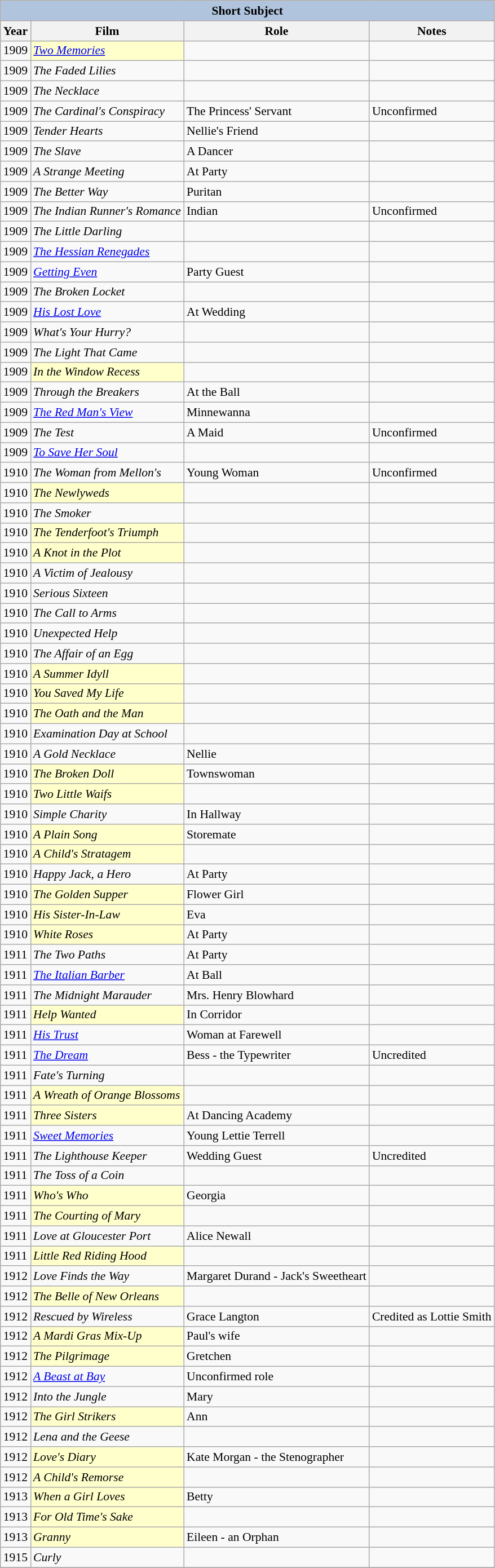<table class="wikitable sortable" style="font-size:90%;">
<tr>
<th colspan=5 style="background:#B0C4DE;">Short Subject</th>
</tr>
<tr align="center">
<th>Year</th>
<th>Film</th>
<th>Role</th>
<th class="unsortable">Notes</th>
</tr>
<tr>
<td>1909</td>
<td style="background:#ffc;"><em><a href='#'>Two Memories</a></em> </td>
<td></td>
<td></td>
</tr>
<tr>
<td>1909</td>
<td data-sort-value="Faded Lilies, The"><em>The Faded Lilies</em></td>
<td></td>
<td></td>
</tr>
<tr>
<td>1909</td>
<td data-sort-value="Necklace, The"><em>The Necklace</em></td>
<td></td>
<td></td>
</tr>
<tr>
<td>1909</td>
<td data-sort-value="Cardinal's Conspiracy, The"><em>The Cardinal's Conspiracy</em></td>
<td>The Princess' Servant</td>
<td>Unconfirmed</td>
</tr>
<tr>
<td>1909</td>
<td><em>Tender Hearts</em></td>
<td>Nellie's Friend</td>
<td></td>
</tr>
<tr>
<td>1909</td>
<td data-sort-value="Slave, The"><em>The Slave</em></td>
<td>A Dancer</td>
<td></td>
</tr>
<tr>
<td>1909</td>
<td data-sort-value="Strange Meeting, A"><em>A Strange Meeting</em></td>
<td>At Party</td>
<td></td>
</tr>
<tr>
<td>1909</td>
<td data-sort-value="Better Way, The"><em>The Better Way</em></td>
<td>Puritan</td>
<td></td>
</tr>
<tr>
<td>1909</td>
<td data-sort-value="Indian Runner's Romance, The"><em>The Indian Runner's Romance</em></td>
<td>Indian</td>
<td>Unconfirmed</td>
</tr>
<tr>
<td>1909</td>
<td data-sort-value="Little Darling, The"><em>The Little Darling</em></td>
<td></td>
<td></td>
</tr>
<tr>
<td>1909</td>
<td data-sort-value="Hessian Renegades, The"><em><a href='#'>The Hessian Renegades</a></em></td>
<td></td>
<td></td>
</tr>
<tr>
<td>1909</td>
<td><em><a href='#'>Getting Even</a></em></td>
<td>Party Guest</td>
<td></td>
</tr>
<tr>
<td>1909</td>
<td data-sort-value="Broken Locket, The"><em>The Broken Locket</em></td>
<td></td>
<td></td>
</tr>
<tr>
<td>1909</td>
<td><em><a href='#'>His Lost Love</a></em></td>
<td>At Wedding</td>
<td></td>
</tr>
<tr>
<td>1909</td>
<td><em>What's Your Hurry?</em></td>
<td></td>
<td></td>
</tr>
<tr>
<td>1909</td>
<td data-sort-value="Light That Came, The"><em>The Light That Came</em></td>
<td></td>
<td></td>
</tr>
<tr>
<td>1909</td>
<td style="background:#ffc;"><em>In the Window Recess</em> </td>
<td></td>
<td></td>
</tr>
<tr>
<td>1909</td>
<td><em>Through the Breakers</em></td>
<td>At the Ball</td>
<td></td>
</tr>
<tr>
<td>1909</td>
<td data-sort-value="Red Man's View, The"><em><a href='#'>The Red Man's View</a></em></td>
<td>Minnewanna</td>
<td></td>
</tr>
<tr>
<td>1909</td>
<td data-sort-value="Test, The"><em>The Test</em></td>
<td>A Maid</td>
<td>Unconfirmed</td>
</tr>
<tr>
<td>1909</td>
<td><em><a href='#'>To Save Her Soul</a></em></td>
<td></td>
<td></td>
</tr>
<tr>
<td>1910</td>
<td data-sort-value="Woman from Mellon's, The"><em>The Woman from Mellon's</em></td>
<td>Young Woman</td>
<td>Unconfirmed</td>
</tr>
<tr>
<td>1910</td>
<td style="background:#ffc;" data-sort-value="Newlyweds, The"><em>The Newlyweds</em> </td>
<td></td>
<td></td>
</tr>
<tr>
<td>1910</td>
<td data-sort-value="Smoker, The"><em>The Smoker</em></td>
<td></td>
<td></td>
</tr>
<tr>
<td>1910</td>
<td style="background:#ffc;" data-sort-value="Tenderfoot's Triumph, The"><em>The Tenderfoot's Triumph</em> </td>
<td></td>
<td></td>
</tr>
<tr>
<td>1910</td>
<td style="background:#ffc;" data-sort-value="Knot in the Plot, A"><em>A Knot in the Plot</em> </td>
<td></td>
<td></td>
</tr>
<tr>
<td>1910</td>
<td data-sort-value="Victim of Jealousy, A"><em>A Victim of Jealousy</em></td>
<td></td>
<td></td>
</tr>
<tr>
<td>1910</td>
<td><em>Serious Sixteen</em></td>
<td></td>
<td></td>
</tr>
<tr>
<td>1910</td>
<td data-sort-value="Call to Arms, The"><em>The Call to Arms</em></td>
<td></td>
<td></td>
</tr>
<tr>
<td>1910</td>
<td><em>Unexpected Help</em></td>
<td></td>
<td></td>
</tr>
<tr>
<td>1910</td>
<td data-sort-value="Affair of an Egg, The"><em>The Affair of an Egg</em></td>
<td></td>
<td></td>
</tr>
<tr>
<td>1910</td>
<td style="background:#ffc;" data-sort-value="Summer Idyll, A"><em>A Summer Idyll</em> </td>
<td></td>
<td></td>
</tr>
<tr>
<td>1910</td>
<td style="background:#ffc;"><em>You Saved My Life</em> </td>
<td></td>
<td></td>
</tr>
<tr>
<td>1910</td>
<td style="background:#ffc;" data-sort-value="Oath and the Man, The"><em>The Oath and the Man</em> </td>
<td></td>
<td></td>
</tr>
<tr>
<td>1910</td>
<td><em>Examination Day at School</em></td>
<td></td>
<td></td>
</tr>
<tr>
<td>1910</td>
<td data-sort-value="Gold Necklace, A"><em>A Gold Necklace</em></td>
<td>Nellie</td>
<td></td>
</tr>
<tr>
<td>1910</td>
<td style="background:#ffc;" data-sort-value="Broken Doll, The"><em>The Broken Doll</em> </td>
<td>Townswoman</td>
<td></td>
</tr>
<tr>
<td>1910</td>
<td style="background:#ffc;"><em>Two Little Waifs</em> </td>
<td></td>
<td></td>
</tr>
<tr>
<td>1910</td>
<td><em>Simple Charity</em></td>
<td>In Hallway</td>
<td></td>
</tr>
<tr>
<td>1910</td>
<td style="background:#ffc;" data-sort-value="Plain Song, A"><em>A Plain Song</em> </td>
<td>Storemate</td>
<td></td>
</tr>
<tr>
<td>1910</td>
<td style="background:#ffc;" data-sort-value="Child's Stratagem, A"><em>A Child's Stratagem</em> </td>
<td></td>
<td></td>
</tr>
<tr>
<td>1910</td>
<td><em>Happy Jack, a Hero</em></td>
<td>At Party</td>
<td></td>
</tr>
<tr>
<td>1910</td>
<td style="background:#ffc;" data-sort-value="Golden Supper, The"><em>The Golden Supper</em> </td>
<td>Flower Girl</td>
<td></td>
</tr>
<tr>
<td>1910</td>
<td style="background:#ffc;"><em>His Sister-In-Law</em> </td>
<td>Eva</td>
<td></td>
</tr>
<tr>
<td>1910</td>
<td style="background:#ffc;"><em>White Roses</em> </td>
<td>At Party</td>
<td></td>
</tr>
<tr>
<td>1911</td>
<td data-sort-value="Two Paths, The"><em>The Two Paths</em></td>
<td>At Party</td>
<td></td>
</tr>
<tr>
<td>1911</td>
<td data-sort-value="Italian Barber, The"><em><a href='#'>The Italian Barber</a></em></td>
<td>At Ball</td>
<td></td>
</tr>
<tr>
<td>1911</td>
<td data-sort-value="Midnight Marauder, The"><em>The Midnight Marauder</em></td>
<td>Mrs. Henry Blowhard</td>
<td></td>
</tr>
<tr>
<td>1911</td>
<td style="background:#ffc;"><em>Help Wanted</em> </td>
<td>In Corridor</td>
<td></td>
</tr>
<tr>
<td>1911</td>
<td><em><a href='#'>His Trust</a></em></td>
<td>Woman at Farewell</td>
<td></td>
</tr>
<tr>
<td>1911</td>
<td data-sort-value="Dream, The"><em><a href='#'>The Dream</a></em></td>
<td>Bess - the Typewriter</td>
<td>Uncredited</td>
</tr>
<tr>
<td>1911</td>
<td><em>Fate's Turning</em></td>
<td></td>
<td></td>
</tr>
<tr>
<td>1911</td>
<td style="background:#ffc;" data-sort-value="Wreath of Orange Blossoms, A"><em>A Wreath of Orange Blossoms</em> </td>
<td></td>
<td></td>
</tr>
<tr>
<td>1911</td>
<td style="background:#ffc;"><em>Three Sisters</em> </td>
<td>At Dancing Academy</td>
<td></td>
</tr>
<tr>
<td>1911</td>
<td><em><a href='#'>Sweet Memories</a></em></td>
<td>Young Lettie Terrell</td>
<td></td>
</tr>
<tr>
<td>1911</td>
<td data-sort-value="Lighthouse Keeper, The"><em>The Lighthouse Keeper</em></td>
<td>Wedding Guest</td>
<td>Uncredited</td>
</tr>
<tr>
<td>1911</td>
<td data-sort-value="Toss of a Coin, The"><em>The Toss of a Coin</em></td>
<td></td>
<td></td>
</tr>
<tr>
<td>1911</td>
<td style="background:#ffc;"><em>Who's Who</em> </td>
<td>Georgia</td>
<td></td>
</tr>
<tr>
<td>1911</td>
<td style="background:#ffc;" data-sort-value="Courting of Mary, The"><em>The Courting of Mary</em> </td>
<td></td>
<td></td>
</tr>
<tr>
<td>1911</td>
<td><em>Love at Gloucester Port</em></td>
<td>Alice Newall</td>
<td></td>
</tr>
<tr>
<td>1911</td>
<td style="background:#ffc;"><em>Little Red Riding Hood</em> </td>
<td></td>
<td></td>
</tr>
<tr>
<td>1912</td>
<td><em>Love Finds the Way</em></td>
<td>Margaret Durand - Jack's Sweetheart</td>
<td></td>
</tr>
<tr>
<td>1912</td>
<td style="background:#ffc;" data-sort-value="Belle of New Orleans, The"><em>The Belle of New Orleans</em> </td>
<td></td>
<td></td>
</tr>
<tr>
<td>1912</td>
<td><em>Rescued by Wireless</em></td>
<td>Grace Langton</td>
<td>Credited as Lottie Smith</td>
</tr>
<tr>
<td>1912</td>
<td style="background:#ffc;" data-sort-value="Mardi Gras Mix-Up, A"><em>A Mardi Gras Mix-Up</em> </td>
<td>Paul's wife</td>
<td></td>
</tr>
<tr>
<td>1912</td>
<td style="background:#ffc;" data-sort-value="Pilgrimage, The"><em>The Pilgrimage</em> </td>
<td>Gretchen</td>
<td></td>
</tr>
<tr>
<td>1912</td>
<td data-sort-value="Beast at Bay, A"><em><a href='#'>A Beast at Bay</a></em></td>
<td>Unconfirmed role</td>
<td></td>
</tr>
<tr>
<td>1912</td>
<td><em>Into the Jungle</em></td>
<td>Mary</td>
<td></td>
</tr>
<tr>
<td>1912</td>
<td style="background:#ffc;" data-sort-value="Girl Strikers, The"><em>The Girl Strikers</em> </td>
<td>Ann</td>
<td></td>
</tr>
<tr>
<td>1912</td>
<td><em>Lena and the Geese</em></td>
<td></td>
<td></td>
</tr>
<tr>
<td>1912</td>
<td style="background:#ffc;"><em>Love's Diary</em> </td>
<td>Kate Morgan - the Stenographer</td>
<td></td>
</tr>
<tr>
<td>1912</td>
<td style="background:#ffc;" data-sort-value="Child's Remorse, A"><em>A Child's Remorse</em> </td>
<td></td>
<td></td>
</tr>
<tr>
<td>1913</td>
<td style="background:#ffc;"><em>When a Girl Loves</em> </td>
<td>Betty</td>
<td></td>
</tr>
<tr>
<td>1913</td>
<td style="background:#ffc;"><em>For Old Time's Sake</em> </td>
<td></td>
<td></td>
</tr>
<tr>
<td>1913</td>
<td style="background:#ffc;"><em>Granny</em> </td>
<td>Eileen - an Orphan</td>
<td></td>
</tr>
<tr>
<td>1915</td>
<td><em>Curly</em></td>
<td></td>
<td></td>
</tr>
<tr>
</tr>
</table>
